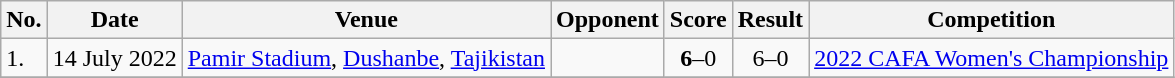<table class="wikitable">
<tr>
<th>No.</th>
<th>Date</th>
<th>Venue</th>
<th>Opponent</th>
<th>Score</th>
<th>Result</th>
<th>Competition</th>
</tr>
<tr>
<td>1.</td>
<td>14 July 2022</td>
<td><a href='#'>Pamir Stadium</a>, <a href='#'>Dushanbe</a>, <a href='#'>Tajikistan</a></td>
<td></td>
<td align=center><strong>6</strong>–0</td>
<td align=center>6–0</td>
<td><a href='#'>2022 CAFA Women's Championship</a></td>
</tr>
<tr>
</tr>
</table>
